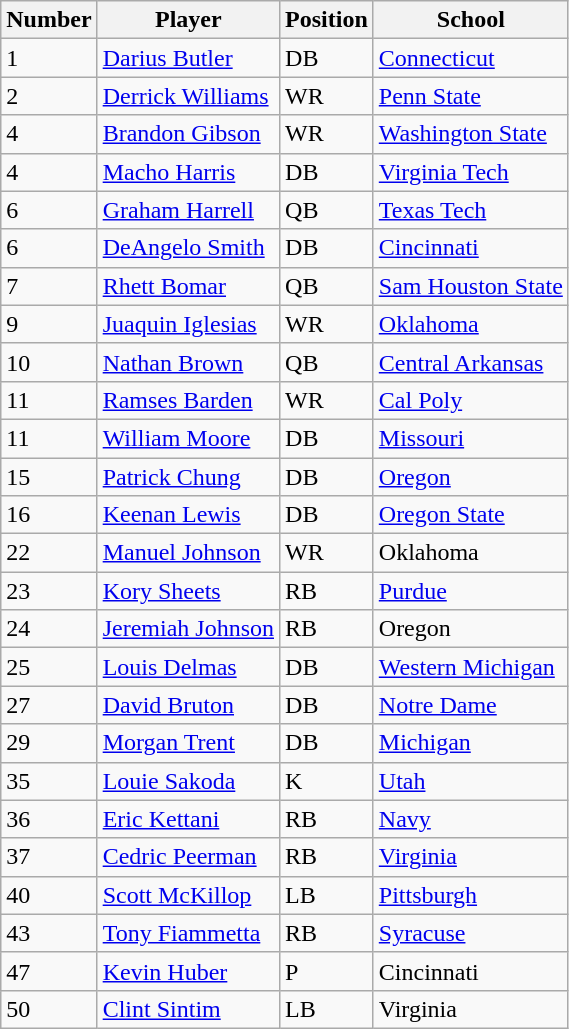<table class="wikitable">
<tr>
<th>Number</th>
<th>Player</th>
<th>Position</th>
<th>School</th>
</tr>
<tr>
<td>1</td>
<td><a href='#'>Darius Butler</a></td>
<td>DB</td>
<td><a href='#'>Connecticut</a></td>
</tr>
<tr>
<td>2</td>
<td><a href='#'>Derrick Williams</a></td>
<td>WR</td>
<td><a href='#'>Penn State</a></td>
</tr>
<tr>
<td>4</td>
<td><a href='#'>Brandon Gibson</a></td>
<td>WR</td>
<td><a href='#'>Washington State</a></td>
</tr>
<tr>
<td>4</td>
<td><a href='#'>Macho Harris</a></td>
<td>DB</td>
<td><a href='#'>Virginia Tech</a></td>
</tr>
<tr>
<td>6</td>
<td><a href='#'>Graham Harrell</a></td>
<td>QB</td>
<td><a href='#'>Texas Tech</a></td>
</tr>
<tr>
<td>6</td>
<td><a href='#'>DeAngelo Smith</a></td>
<td>DB</td>
<td><a href='#'>Cincinnati</a></td>
</tr>
<tr>
<td>7</td>
<td><a href='#'>Rhett Bomar</a></td>
<td>QB</td>
<td><a href='#'>Sam Houston State</a></td>
</tr>
<tr>
<td>9</td>
<td><a href='#'>Juaquin Iglesias</a></td>
<td>WR</td>
<td><a href='#'>Oklahoma</a></td>
</tr>
<tr>
<td>10</td>
<td><a href='#'>Nathan Brown</a></td>
<td>QB</td>
<td><a href='#'>Central Arkansas</a></td>
</tr>
<tr>
<td>11</td>
<td><a href='#'>Ramses Barden</a></td>
<td>WR</td>
<td><a href='#'>Cal Poly</a></td>
</tr>
<tr>
<td>11</td>
<td><a href='#'>William Moore</a></td>
<td>DB</td>
<td><a href='#'>Missouri</a></td>
</tr>
<tr>
<td>15</td>
<td><a href='#'>Patrick Chung</a></td>
<td>DB</td>
<td><a href='#'>Oregon</a></td>
</tr>
<tr>
<td>16</td>
<td><a href='#'>Keenan Lewis</a></td>
<td>DB</td>
<td><a href='#'>Oregon State</a></td>
</tr>
<tr>
<td>22</td>
<td><a href='#'>Manuel Johnson</a></td>
<td>WR</td>
<td>Oklahoma</td>
</tr>
<tr>
<td>23</td>
<td><a href='#'>Kory Sheets</a></td>
<td>RB</td>
<td><a href='#'>Purdue</a></td>
</tr>
<tr>
<td>24</td>
<td><a href='#'>Jeremiah Johnson</a></td>
<td>RB</td>
<td>Oregon</td>
</tr>
<tr>
<td>25</td>
<td><a href='#'>Louis Delmas</a></td>
<td>DB</td>
<td><a href='#'>Western Michigan</a></td>
</tr>
<tr>
<td>27</td>
<td><a href='#'>David Bruton</a></td>
<td>DB</td>
<td><a href='#'>Notre Dame</a></td>
</tr>
<tr>
<td>29</td>
<td><a href='#'>Morgan Trent</a></td>
<td>DB</td>
<td><a href='#'>Michigan</a></td>
</tr>
<tr>
<td>35</td>
<td><a href='#'>Louie Sakoda</a></td>
<td>K</td>
<td><a href='#'>Utah</a></td>
</tr>
<tr>
<td>36</td>
<td><a href='#'>Eric Kettani</a></td>
<td>RB</td>
<td><a href='#'>Navy</a></td>
</tr>
<tr>
<td>37</td>
<td><a href='#'>Cedric Peerman</a></td>
<td>RB</td>
<td><a href='#'>Virginia</a></td>
</tr>
<tr>
<td>40</td>
<td><a href='#'>Scott McKillop</a></td>
<td>LB</td>
<td><a href='#'>Pittsburgh</a></td>
</tr>
<tr>
<td>43</td>
<td><a href='#'>Tony Fiammetta</a></td>
<td>RB</td>
<td><a href='#'>Syracuse</a></td>
</tr>
<tr>
<td>47</td>
<td><a href='#'>Kevin Huber</a></td>
<td>P</td>
<td>Cincinnati</td>
</tr>
<tr>
<td>50</td>
<td><a href='#'>Clint Sintim</a></td>
<td>LB</td>
<td>Virginia</td>
</tr>
</table>
